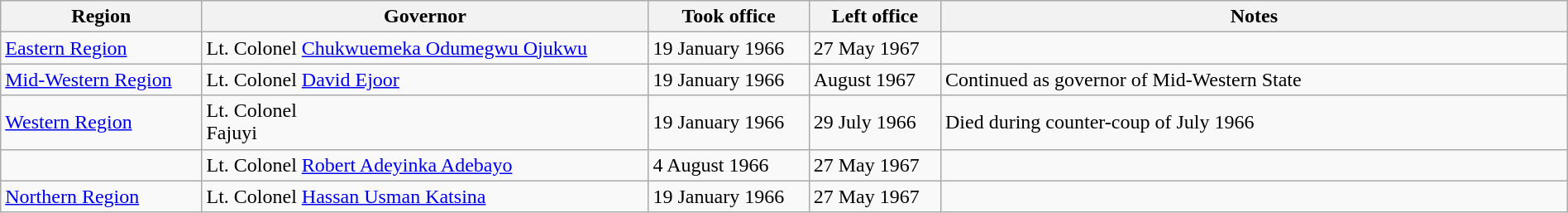<table class="wikitable" border="1" style="width:100%; margin:auto; text-align:left">
<tr>
<th>Region</th>
<th>Governor</th>
<th>Took office</th>
<th>Left office</th>
<th width="40%">Notes</th>
</tr>
<tr -valign="top">
<td><a href='#'>Eastern Region</a></td>
<td>Lt. Colonel <a href='#'>Chukwuemeka Odumegwu Ojukwu</a></td>
<td>19 January 1966</td>
<td>27 May 1967</td>
<td></td>
</tr>
<tr -valign="top">
<td><a href='#'>Mid-Western Region</a></td>
<td>Lt. Colonel <a href='#'>David Ejoor</a></td>
<td>19 January 1966</td>
<td>August 1967</td>
<td>Continued as governor of Mid-Western State</td>
</tr>
<tr -valign="top">
<td><a href='#'>Western Region</a></td>
<td>Lt. Colonel<br>Fajuyi</td>
<td>19 January 1966</td>
<td>29 July 1966</td>
<td>Died during counter-coup of July 1966</td>
</tr>
<tr -valign="top">
<td></td>
<td>Lt. Colonel <a href='#'>Robert Adeyinka Adebayo</a></td>
<td>4 August 1966</td>
<td>27 May 1967</td>
<td></td>
</tr>
<tr -valign="top">
<td><a href='#'>Northern Region</a></td>
<td>Lt. Colonel <a href='#'>Hassan Usman Katsina</a></td>
<td>19 January 1966</td>
<td>27 May 1967</td>
<td></td>
</tr>
</table>
